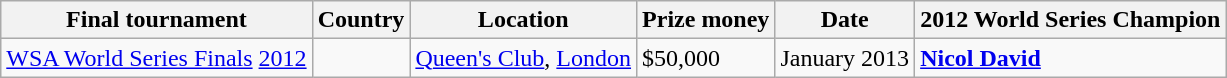<table class=wikitable>
<tr>
<th>Final tournament</th>
<th>Country</th>
<th>Location</th>
<th>Prize money</th>
<th>Date</th>
<th>2012 World Series Champion</th>
</tr>
<tr>
<td><a href='#'>WSA World Series Finals</a> <a href='#'>2012</a></td>
<td></td>
<td><a href='#'>Queen's Club</a>, <a href='#'>London</a></td>
<td>$50,000</td>
<td>January 2013</td>
<td> <strong><a href='#'>Nicol David</a></strong></td>
</tr>
</table>
